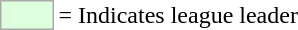<table>
<tr>
<td style="background:#DDFFDD; border:1px solid #aaa; width:2em;"></td>
<td>= Indicates league leader</td>
</tr>
</table>
